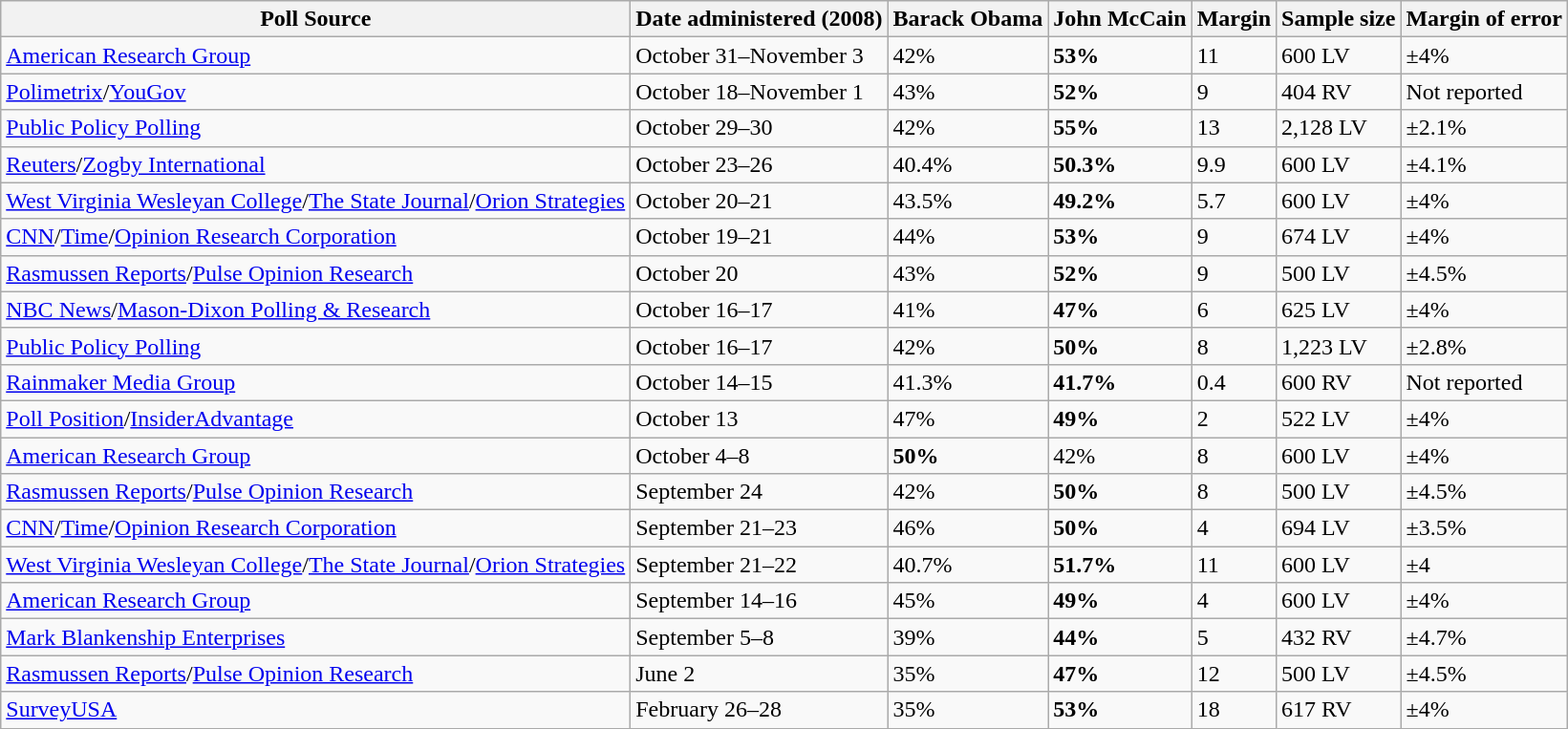<table class="wikitable collapsible">
<tr>
<th>Poll Source</th>
<th>Date administered (2008)</th>
<th>Barack Obama</th>
<th>John McCain</th>
<th>Margin</th>
<th>Sample size</th>
<th>Margin of error</th>
</tr>
<tr>
<td><a href='#'>American Research Group</a></td>
<td>October 31–November 3</td>
<td>42%</td>
<td><strong>53%</strong></td>
<td>11</td>
<td>600 LV</td>
<td>±4%</td>
</tr>
<tr>
<td><a href='#'>Polimetrix</a>/<a href='#'>YouGov</a></td>
<td>October 18–November 1</td>
<td>43%</td>
<td><strong>52%</strong></td>
<td>9</td>
<td>404 RV</td>
<td>Not reported</td>
</tr>
<tr>
<td><a href='#'>Public Policy Polling</a></td>
<td>October 29–30</td>
<td>42%</td>
<td><strong>55%</strong></td>
<td>13</td>
<td>2,128 LV</td>
<td>±2.1%</td>
</tr>
<tr>
<td><a href='#'>Reuters</a>/<a href='#'>Zogby International</a></td>
<td>October 23–26</td>
<td>40.4%</td>
<td><strong>50.3%</strong></td>
<td>9.9</td>
<td>600 LV</td>
<td>±4.1%</td>
</tr>
<tr>
<td><a href='#'>West Virginia Wesleyan College</a>/<a href='#'>The State Journal</a>/<a href='#'>Orion Strategies</a></td>
<td>October 20–21</td>
<td>43.5%</td>
<td><strong>49.2%</strong></td>
<td>5.7</td>
<td>600 LV</td>
<td>±4%</td>
</tr>
<tr>
<td><a href='#'>CNN</a>/<a href='#'>Time</a>/<a href='#'>Opinion Research Corporation</a></td>
<td>October 19–21</td>
<td>44%</td>
<td><strong>53%</strong></td>
<td>9</td>
<td>674 LV</td>
<td>±4%</td>
</tr>
<tr>
<td><a href='#'>Rasmussen Reports</a>/<a href='#'>Pulse Opinion Research</a></td>
<td>October 20</td>
<td>43%</td>
<td><strong>52%</strong></td>
<td>9</td>
<td>500 LV</td>
<td>±4.5%</td>
</tr>
<tr>
<td><a href='#'>NBC News</a>/<a href='#'>Mason-Dixon Polling & Research</a></td>
<td>October 16–17</td>
<td>41%</td>
<td><strong>47%</strong></td>
<td>6</td>
<td>625 LV</td>
<td>±4%</td>
</tr>
<tr>
<td><a href='#'>Public Policy Polling</a></td>
<td>October 16–17</td>
<td>42%</td>
<td><strong>50%</strong></td>
<td>8</td>
<td>1,223 LV</td>
<td>±2.8%</td>
</tr>
<tr>
<td><a href='#'>Rainmaker Media Group</a></td>
<td>October 14–15</td>
<td>41.3%</td>
<td><strong>41.7%</strong></td>
<td>0.4</td>
<td>600 RV</td>
<td>Not reported</td>
</tr>
<tr>
<td><a href='#'>Poll Position</a>/<a href='#'>InsiderAdvantage</a></td>
<td>October 13</td>
<td>47%</td>
<td><strong>49%</strong></td>
<td>2</td>
<td>522 LV</td>
<td>±4%</td>
</tr>
<tr>
<td><a href='#'>American Research Group</a></td>
<td>October 4–8</td>
<td><strong>50%</strong></td>
<td>42%</td>
<td>8</td>
<td>600 LV</td>
<td>±4%</td>
</tr>
<tr>
<td><a href='#'>Rasmussen Reports</a>/<a href='#'>Pulse Opinion Research</a></td>
<td>September 24</td>
<td>42%</td>
<td><strong>50%</strong></td>
<td>8</td>
<td>500 LV</td>
<td>±4.5%</td>
</tr>
<tr>
<td><a href='#'>CNN</a>/<a href='#'>Time</a>/<a href='#'>Opinion Research Corporation</a></td>
<td>September 21–23</td>
<td>46%</td>
<td><strong>50%</strong></td>
<td>4</td>
<td>694 LV</td>
<td>±3.5%</td>
</tr>
<tr>
<td><a href='#'>West Virginia Wesleyan College</a>/<a href='#'>The State Journal</a>/<a href='#'>Orion Strategies</a></td>
<td>September 21–22</td>
<td>40.7%</td>
<td><strong>51.7%</strong></td>
<td>11</td>
<td>600 LV</td>
<td>±4</td>
</tr>
<tr>
<td><a href='#'>American Research Group</a></td>
<td>September 14–16</td>
<td>45%</td>
<td><strong>49%</strong></td>
<td>4</td>
<td>600 LV</td>
<td>±4%</td>
</tr>
<tr>
<td><a href='#'>Mark Blankenship Enterprises</a></td>
<td>September 5–8</td>
<td>39%</td>
<td><strong>44%</strong></td>
<td>5</td>
<td>432 RV</td>
<td>±4.7%</td>
</tr>
<tr>
<td><a href='#'>Rasmussen Reports</a>/<a href='#'>Pulse Opinion Research</a></td>
<td>June 2</td>
<td>35%</td>
<td><strong>47%</strong></td>
<td>12</td>
<td>500 LV</td>
<td>±4.5%</td>
</tr>
<tr>
<td><a href='#'>SurveyUSA</a></td>
<td>February 26–28</td>
<td>35%</td>
<td><strong>53%</strong></td>
<td>18</td>
<td>617 RV</td>
<td>±4%</td>
</tr>
</table>
